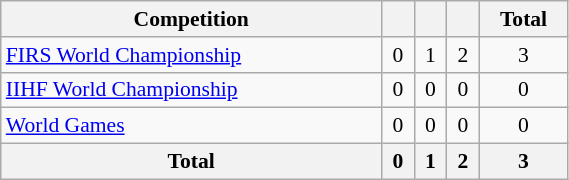<table class="wikitable" width=30% style="font-size:90%; text-align:center;">
<tr>
<th>Competition</th>
<th></th>
<th></th>
<th></th>
<th>Total</th>
</tr>
<tr>
<td align=left><a href='#'>FIRS World Championship</a></td>
<td>0</td>
<td>1</td>
<td>2</td>
<td>3</td>
</tr>
<tr>
<td align=left><a href='#'>IIHF World Championship</a></td>
<td>0</td>
<td>0</td>
<td>0</td>
<td>0</td>
</tr>
<tr>
<td align=left><a href='#'>World Games</a></td>
<td>0</td>
<td>0</td>
<td>0</td>
<td>0</td>
</tr>
<tr>
<th>Total</th>
<th>0</th>
<th>1</th>
<th>2</th>
<th>3</th>
</tr>
</table>
